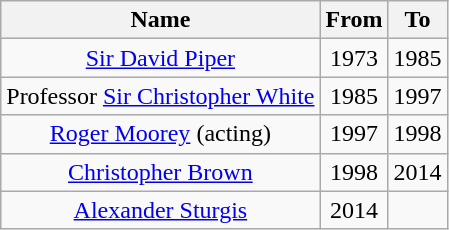<table class="wikitable" style="text-align:center;">
<tr>
<th>Name</th>
<th>From</th>
<th>To</th>
</tr>
<tr>
<td><a href='#'>Sir David Piper</a></td>
<td>1973</td>
<td>1985</td>
</tr>
<tr>
<td>Professor <a href='#'>Sir Christopher White</a></td>
<td>1985</td>
<td>1997</td>
</tr>
<tr>
<td><a href='#'>Roger Moorey</a> (acting)</td>
<td>1997</td>
<td>1998</td>
</tr>
<tr>
<td><a href='#'>Christopher Brown</a></td>
<td>1998</td>
<td>2014</td>
</tr>
<tr>
<td><a href='#'>Alexander Sturgis</a></td>
<td>2014</td>
<td></td>
</tr>
</table>
